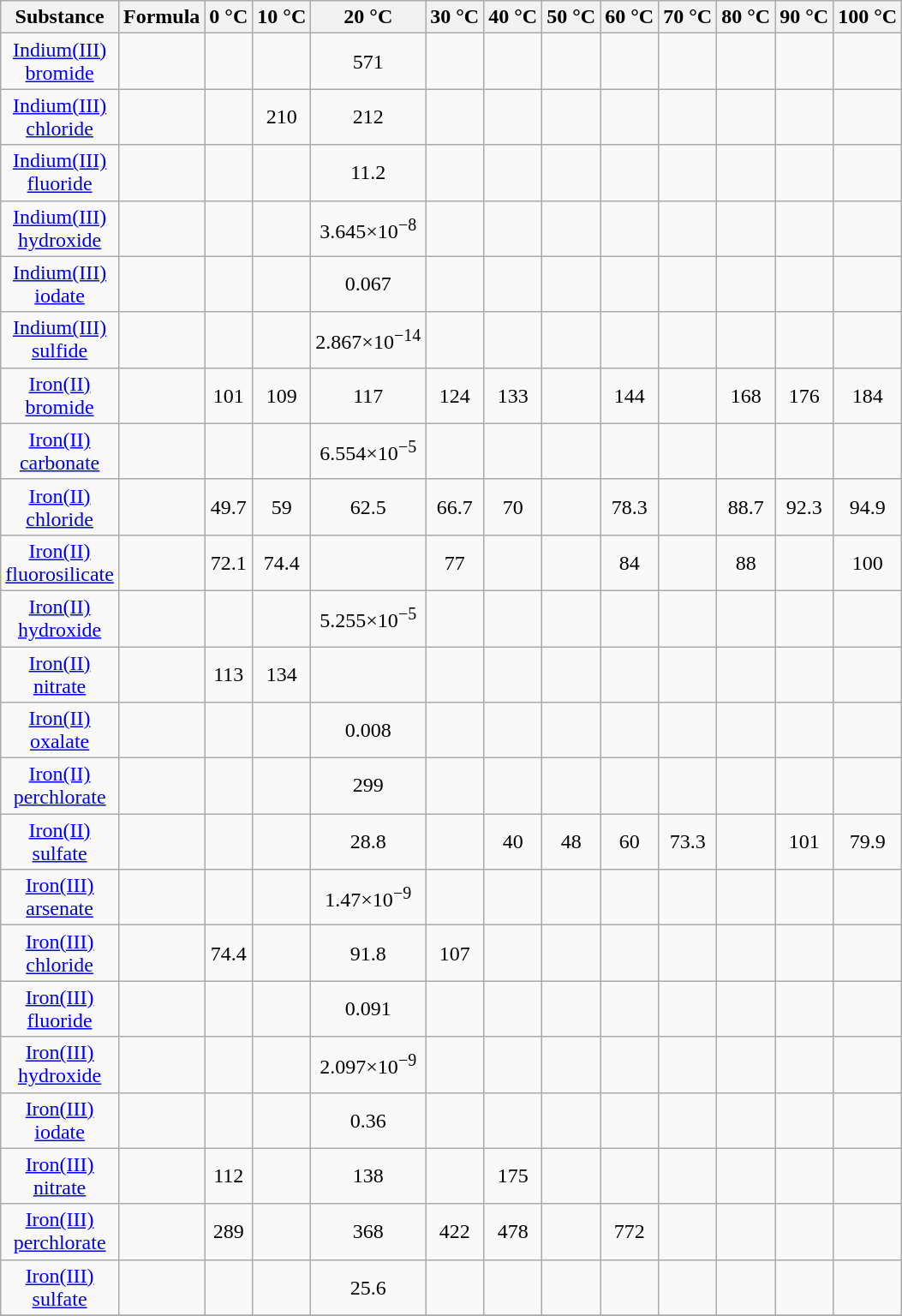<table class="wikitable sticky-header sortable" style="text-align:center;font-size: 10ml;">
<tr>
<th scope="col" style="width: 4em;">Substance</th>
<th scope="col" class="unsortable" style="width: 3em;">Formula</th>
<th scope="col">0 °C</th>
<th scope="col">10 °C</th>
<th scope="col">20 °C</th>
<th scope="col">30 °C</th>
<th scope="col">40 °C</th>
<th scope="col">50 °C</th>
<th scope="col">60 °C</th>
<th scope="col">70 °C</th>
<th scope="col">80 °C</th>
<th scope="col">90 °C</th>
<th scope="col">100 °C</th>
</tr>
<tr>
<td><a href='#'>Indium(III) bromide</a></td>
<td><a href='#'></a></td>
<td></td>
<td></td>
<td>571</td>
<td></td>
<td></td>
<td></td>
<td></td>
<td></td>
<td></td>
<td></td>
<td></td>
</tr>
<tr>
<td><a href='#'>Indium(III) chloride</a></td>
<td><a href='#'></a></td>
<td></td>
<td>210</td>
<td>212</td>
<td></td>
<td></td>
<td></td>
<td></td>
<td></td>
<td></td>
<td></td>
<td></td>
</tr>
<tr>
<td><a href='#'>Indium(III) fluoride</a></td>
<td><a href='#'></a></td>
<td></td>
<td></td>
<td>11.2</td>
<td></td>
<td></td>
<td></td>
<td></td>
<td></td>
<td></td>
<td></td>
<td></td>
</tr>
<tr>
<td><a href='#'>Indium(III) hydroxide</a></td>
<td><a href='#'></a></td>
<td></td>
<td></td>
<td>3.645×10<sup>−8</sup></td>
<td></td>
<td></td>
<td></td>
<td></td>
<td></td>
<td></td>
<td></td>
<td></td>
</tr>
<tr>
<td><a href='#'>Indium(III) iodate</a></td>
<td><a href='#'></a></td>
<td></td>
<td></td>
<td>0.067</td>
<td></td>
<td></td>
<td></td>
<td></td>
<td></td>
<td></td>
<td></td>
<td></td>
</tr>
<tr>
<td><a href='#'>Indium(III) sulfide</a></td>
<td><a href='#'></a></td>
<td></td>
<td></td>
<td>2.867×10<sup>−14</sup></td>
<td></td>
<td></td>
<td></td>
<td></td>
<td></td>
<td></td>
<td></td>
<td></td>
</tr>
<tr>
<td><a href='#'>Iron(II) bromide</a></td>
<td><a href='#'></a></td>
<td>101</td>
<td>109</td>
<td>117</td>
<td>124</td>
<td>133</td>
<td></td>
<td>144</td>
<td></td>
<td>168</td>
<td>176</td>
<td>184</td>
</tr>
<tr>
<td><a href='#'>Iron(II) carbonate</a></td>
<td><a href='#'></a></td>
<td></td>
<td></td>
<td>6.554×10<sup>−5</sup></td>
<td></td>
<td></td>
<td></td>
<td></td>
<td></td>
<td></td>
<td></td>
<td></td>
</tr>
<tr>
<td><a href='#'>Iron(II) chloride</a></td>
<td><a href='#'></a></td>
<td>49.7</td>
<td>59</td>
<td>62.5</td>
<td>66.7</td>
<td>70</td>
<td></td>
<td>78.3</td>
<td></td>
<td>88.7</td>
<td>92.3</td>
<td>94.9</td>
</tr>
<tr>
<td><a href='#'>Iron(II) fluorosilicate</a></td>
<td><a href='#'></a></td>
<td>72.1</td>
<td>74.4</td>
<td></td>
<td>77</td>
<td></td>
<td></td>
<td>84</td>
<td></td>
<td>88</td>
<td></td>
<td>100</td>
</tr>
<tr>
<td><a href='#'>Iron(II) hydroxide</a></td>
<td><a href='#'></a></td>
<td></td>
<td></td>
<td>5.255×10<sup>−5</sup></td>
<td></td>
<td></td>
<td></td>
<td></td>
<td></td>
<td></td>
<td></td>
<td></td>
</tr>
<tr>
<td><a href='#'>Iron(II) nitrate</a></td>
<td><a href='#'></a></td>
<td>113</td>
<td>134</td>
<td></td>
<td></td>
<td></td>
<td></td>
<td></td>
<td></td>
<td></td>
<td></td>
<td></td>
</tr>
<tr>
<td><a href='#'>Iron(II) oxalate</a></td>
<td><a href='#'></a></td>
<td></td>
<td></td>
<td>0.008</td>
<td></td>
<td></td>
<td></td>
<td></td>
<td></td>
<td></td>
<td></td>
<td></td>
</tr>
<tr>
<td><a href='#'>Iron(II) perchlorate</a></td>
<td><a href='#'></a></td>
<td></td>
<td></td>
<td>299</td>
<td></td>
<td></td>
<td></td>
<td></td>
<td></td>
<td></td>
<td></td>
<td></td>
</tr>
<tr>
<td><a href='#'>Iron(II) sulfate</a></td>
<td><a href='#'></a></td>
<td></td>
<td></td>
<td>28.8</td>
<td></td>
<td>40</td>
<td>48</td>
<td>60</td>
<td>73.3</td>
<td></td>
<td>101</td>
<td>79.9</td>
</tr>
<tr>
<td><a href='#'>Iron(III) arsenate</a></td>
<td><a href='#'></a></td>
<td></td>
<td></td>
<td>1.47×10<sup>−9</sup></td>
<td></td>
<td></td>
<td></td>
<td></td>
<td></td>
<td></td>
<td></td>
<td></td>
</tr>
<tr>
<td><a href='#'>Iron(III) chloride</a></td>
<td><a href='#'></a></td>
<td>74.4</td>
<td></td>
<td>91.8</td>
<td>107</td>
<td></td>
<td></td>
<td></td>
<td></td>
<td></td>
<td></td>
<td></td>
</tr>
<tr>
<td><a href='#'>Iron(III) fluoride</a></td>
<td><a href='#'></a></td>
<td></td>
<td></td>
<td>0.091</td>
<td></td>
<td></td>
<td></td>
<td></td>
<td></td>
<td></td>
<td></td>
<td></td>
</tr>
<tr>
<td><a href='#'>Iron(III) hydroxide</a></td>
<td><a href='#'></a></td>
<td></td>
<td></td>
<td>2.097×10<sup>−9</sup></td>
<td></td>
<td></td>
<td></td>
<td></td>
<td></td>
<td></td>
<td></td>
<td></td>
</tr>
<tr>
<td><a href='#'>Iron(III) iodate</a></td>
<td><a href='#'></a></td>
<td></td>
<td></td>
<td>0.36</td>
<td></td>
<td></td>
<td></td>
<td></td>
<td></td>
<td></td>
<td></td>
<td></td>
</tr>
<tr>
<td><a href='#'>Iron(III) nitrate</a></td>
<td><a href='#'></a></td>
<td>112</td>
<td></td>
<td>138</td>
<td></td>
<td>175</td>
<td></td>
<td></td>
<td></td>
<td></td>
<td></td>
<td></td>
</tr>
<tr>
<td><a href='#'>Iron(III) perchlorate</a></td>
<td><a href='#'></a></td>
<td>289</td>
<td></td>
<td>368</td>
<td>422</td>
<td>478</td>
<td></td>
<td>772</td>
<td></td>
<td></td>
<td></td>
<td></td>
</tr>
<tr>
<td><a href='#'>Iron(III) sulfate</a></td>
<td><a href='#'></a></td>
<td></td>
<td></td>
<td>25.6</td>
<td></td>
<td></td>
<td></td>
<td></td>
<td></td>
<td></td>
<td></td>
<td></td>
</tr>
<tr>
</tr>
</table>
